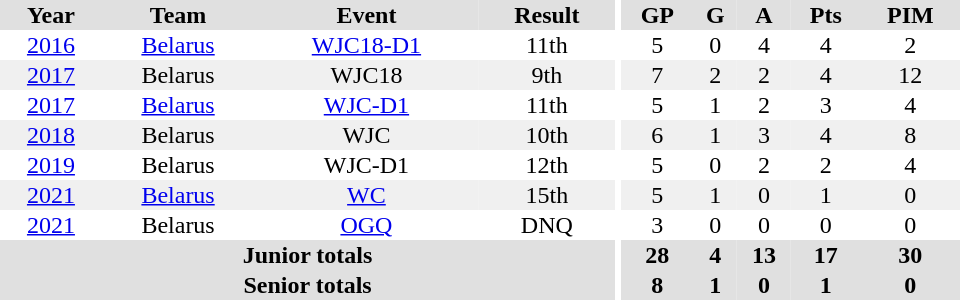<table border="0" cellpadding="1" cellspacing="0" ID="Table3" style="text-align:center; width:40em">
<tr ALIGN="center" bgcolor="#e0e0e0">
<th>Year</th>
<th>Team</th>
<th>Event</th>
<th>Result</th>
<th rowspan="99" bgcolor="#ffffff"></th>
<th>GP</th>
<th>G</th>
<th>A</th>
<th>Pts</th>
<th>PIM</th>
</tr>
<tr>
<td><a href='#'>2016</a></td>
<td><a href='#'>Belarus</a></td>
<td><a href='#'>WJC18-D1</a></td>
<td>11th</td>
<td>5</td>
<td>0</td>
<td>4</td>
<td>4</td>
<td>2</td>
</tr>
<tr bgcolor="#f0f0f0">
<td><a href='#'>2017</a></td>
<td>Belarus</td>
<td>WJC18</td>
<td>9th</td>
<td>7</td>
<td>2</td>
<td>2</td>
<td>4</td>
<td>12</td>
</tr>
<tr>
<td><a href='#'>2017</a></td>
<td><a href='#'>Belarus</a></td>
<td><a href='#'>WJC-D1</a></td>
<td>11th</td>
<td>5</td>
<td>1</td>
<td>2</td>
<td>3</td>
<td>4</td>
</tr>
<tr bgcolor="#f0f0f0">
<td><a href='#'>2018</a></td>
<td>Belarus</td>
<td>WJC</td>
<td>10th</td>
<td>6</td>
<td>1</td>
<td>3</td>
<td>4</td>
<td>8</td>
</tr>
<tr>
<td><a href='#'>2019</a></td>
<td>Belarus</td>
<td>WJC-D1</td>
<td>12th</td>
<td>5</td>
<td>0</td>
<td>2</td>
<td>2</td>
<td>4</td>
</tr>
<tr bgcolor="#f0f0f0">
<td><a href='#'>2021</a></td>
<td><a href='#'>Belarus</a></td>
<td><a href='#'>WC</a></td>
<td>15th</td>
<td>5</td>
<td>1</td>
<td>0</td>
<td>1</td>
<td>0</td>
</tr>
<tr>
<td><a href='#'>2021</a></td>
<td>Belarus</td>
<td><a href='#'>OGQ</a></td>
<td>DNQ</td>
<td>3</td>
<td>0</td>
<td>0</td>
<td>0</td>
<td>0</td>
</tr>
<tr bgcolor="#e0e0e0">
<th colspan="4">Junior totals</th>
<th>28</th>
<th>4</th>
<th>13</th>
<th>17</th>
<th>30</th>
</tr>
<tr bgcolor="#e0e0e0">
<th colspan="4">Senior totals</th>
<th>8</th>
<th>1</th>
<th>0</th>
<th>1</th>
<th>0</th>
</tr>
</table>
